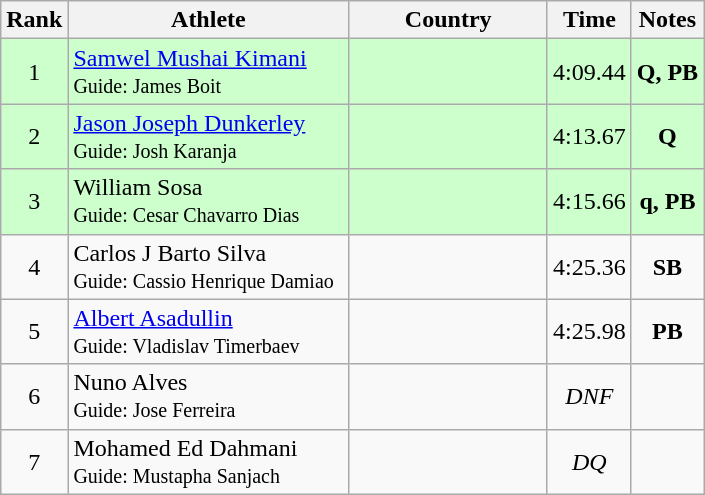<table class="wikitable sortable" style="text-align:center">
<tr>
<th>Rank</th>
<th style="width:180px">Athlete</th>
<th style="width:125px">Country</th>
<th>Time</th>
<th>Notes</th>
</tr>
<tr style="background:#cfc;">
<td>1</td>
<td style="text-align:left;"><a href='#'>Samwel Mushai Kimani</a><br><small>Guide: James Boit</small></td>
<td style="text-align:left;"></td>
<td>4:09.44</td>
<td><strong>Q, PB</strong></td>
</tr>
<tr style="background:#cfc;">
<td>2</td>
<td style="text-align:left;"><a href='#'>Jason Joseph Dunkerley</a><br><small>Guide: Josh Karanja</small></td>
<td style="text-align:left;"></td>
<td>4:13.67</td>
<td><strong>Q</strong></td>
</tr>
<tr style="background:#cfc;">
<td>3</td>
<td style="text-align:left;">William Sosa<br><small>Guide: Cesar Chavarro Dias</small></td>
<td style="text-align:left;"></td>
<td>4:15.66</td>
<td><strong>q, PB</strong></td>
</tr>
<tr>
<td>4</td>
<td style="text-align:left;">Carlos J Barto Silva<br><small>Guide: Cassio Henrique Damiao</small></td>
<td style="text-align:left;"></td>
<td>4:25.36</td>
<td><strong>SB</strong></td>
</tr>
<tr>
<td>5</td>
<td style="text-align:left;"><a href='#'>Albert Asadullin</a><br><small>Guide: Vladislav Timerbaev</small></td>
<td style="text-align:left;"></td>
<td>4:25.98</td>
<td><strong>PB</strong></td>
</tr>
<tr>
<td>6</td>
<td style="text-align:left;">Nuno Alves<br><small>Guide: Jose Ferreira</small></td>
<td style="text-align:left;"></td>
<td><em>DNF</em></td>
<td></td>
</tr>
<tr>
<td>7</td>
<td style="text-align:left;">Mohamed Ed Dahmani<br><small>Guide: Mustapha Sanjach</small></td>
<td style="text-align:left;"></td>
<td><em>DQ</em></td>
<td></td>
</tr>
</table>
